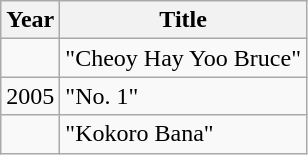<table class="wikitable">
<tr>
<th>Year</th>
<th>Title</th>
</tr>
<tr>
<td></td>
<td>"Cheoy Hay Yoo Bruce"</td>
</tr>
<tr>
<td>2005</td>
<td>"No. 1"</td>
</tr>
<tr>
<td></td>
<td>"Kokoro Bana"</td>
</tr>
</table>
